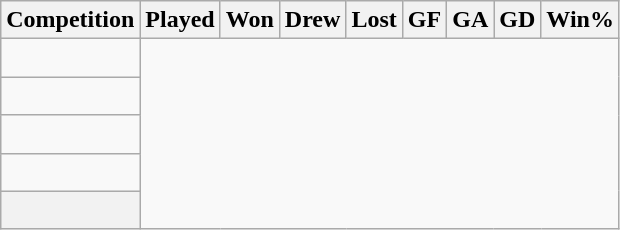<table class="wikitable sortable" style="text-align: center;">
<tr>
<th>Competition</th>
<th>Played</th>
<th>Won</th>
<th>Drew</th>
<th>Lost</th>
<th>GF</th>
<th>GA</th>
<th>GD</th>
<th>Win%</th>
</tr>
<tr>
<td align=left><br></td>
</tr>
<tr>
<td align=left><br></td>
</tr>
<tr>
<td align=left><br></td>
</tr>
<tr>
<td align=left><br></td>
</tr>
<tr class="sortbottom">
<th><br></th>
</tr>
</table>
